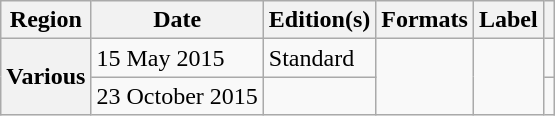<table class="wikitable plainrowheaders">
<tr>
<th scope="col">Region</th>
<th scope="col">Date</th>
<th scope="col">Edition(s)</th>
<th scope="col">Formats</th>
<th scope="col">Label</th>
<th scope="col"></th>
</tr>
<tr>
<th rowspan="2" scope="row">Various</th>
<td>15 May 2015</td>
<td>Standard</td>
<td rowspan="2"></td>
<td rowspan="2"></td>
<td style="text-align:center;"></td>
</tr>
<tr>
<td>23 October 2015</td>
<td></td>
<td style="text-align:center;"></td>
</tr>
</table>
